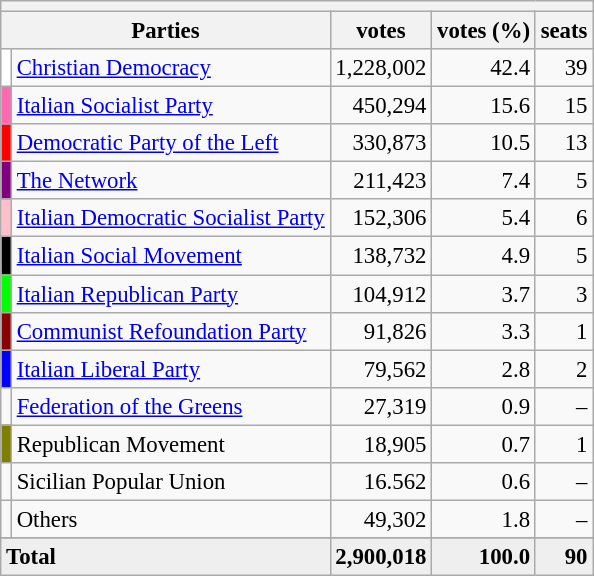<table class="wikitable" style="font-size:95%">
<tr>
<th colspan=5></th>
</tr>
<tr bgcolor="EFEFEF">
<th Colspan=2>Parties</th>
<th>votes</th>
<th>votes (%)</th>
<th>seats</th>
</tr>
<tr>
<td bgcolor= White></td>
<td><a href='#'>Christian Democracy</a></td>
<td align=right>1,228,002</td>
<td align=right>42.4</td>
<td align=right>39</td>
</tr>
<tr>
<td bgcolor= Hotpink></td>
<td><a href='#'>Italian Socialist Party</a></td>
<td align=right>450,294</td>
<td align=right>15.6</td>
<td align=right>15</td>
</tr>
<tr>
<td bgcolor= Red></td>
<td><a href='#'>Democratic Party of the Left</a></td>
<td align=right>330,873</td>
<td align=right>10.5</td>
<td align=right>13</td>
</tr>
<tr>
<td bgcolor= Purple></td>
<td><a href='#'>The Network</a></td>
<td align=right>211,423</td>
<td align=right>7.4</td>
<td align=right>5</td>
</tr>
<tr>
<td bgcolor= Pink></td>
<td><a href='#'>Italian Democratic Socialist Party</a></td>
<td align=right>152,306</td>
<td align=right>5.4</td>
<td align=right>6</td>
</tr>
<tr>
<td bgcolor= Black></td>
<td><a href='#'>Italian Social Movement</a></td>
<td align=right>138,732</td>
<td align=right>4.9</td>
<td align=right>5</td>
</tr>
<tr>
<td bgcolor= Lime></td>
<td><a href='#'>Italian Republican Party</a></td>
<td align=right>104,912</td>
<td align=right>3.7</td>
<td align=right>3</td>
</tr>
<tr>
<td bgcolor= Darkred></td>
<td><a href='#'>Communist Refoundation Party</a></td>
<td align=right>91,826</td>
<td align=right>3.3</td>
<td align=right>1</td>
</tr>
<tr>
<td bgcolor= Blue></td>
<td><a href='#'>Italian Liberal Party</a></td>
<td align=right>79,562</td>
<td align=right>2.8</td>
<td align=right>2</td>
</tr>
<tr>
<td bgcolor= ></td>
<td><a href='#'>Federation of the Greens</a></td>
<td align=right>27,319</td>
<td align=right>0.9</td>
<td align=right>–</td>
</tr>
<tr>
<td bgcolor= Olive></td>
<td>Republican Movement</td>
<td align=right>18,905</td>
<td align=right>0.7</td>
<td align=right>1</td>
</tr>
<tr>
<td bgcolor= ></td>
<td>Sicilian Popular Union</td>
<td align=right>16.562</td>
<td align=right>0.6</td>
<td align=right>–</td>
</tr>
<tr>
<td bgcolor= ></td>
<td>Others</td>
<td align=right>49,302</td>
<td align=right>1.8</td>
<td align=right>–</td>
</tr>
<tr>
</tr>
<tr bgcolor="EFEFEF">
<td colspan =2><strong>Total</strong></td>
<td align=right><strong>2,900,018</strong></td>
<td align=right><strong>100.0</strong></td>
<td align=right><strong>90</strong></td>
</tr>
</table>
